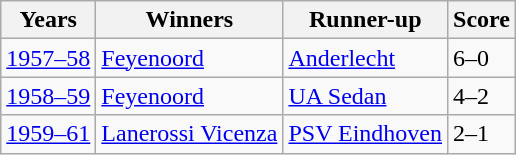<table class="wikitable">
<tr>
<th>Years</th>
<th>Winners</th>
<th>Runner-up</th>
<th>Score</th>
</tr>
<tr>
<td><a href='#'>1957–58</a></td>
<td> <a href='#'>Feyenoord</a></td>
<td> <a href='#'>Anderlecht</a></td>
<td>6–0</td>
</tr>
<tr>
<td><a href='#'>1958–59</a></td>
<td> <a href='#'>Feyenoord</a></td>
<td> <a href='#'>UA Sedan</a></td>
<td>4–2</td>
</tr>
<tr>
<td><a href='#'>1959–61</a></td>
<td> <a href='#'>Lanerossi Vicenza</a></td>
<td> <a href='#'>PSV Eindhoven</a></td>
<td>2–1</td>
</tr>
</table>
